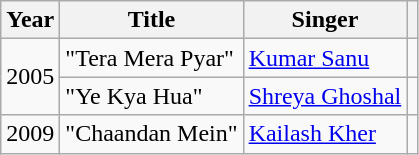<table class="wikitable sortable">
<tr>
<th>Year</th>
<th>Title</th>
<th>Singer</th>
<th class="unsortable"></th>
</tr>
<tr>
<td rowspan="2">2005</td>
<td>"Tera Mera Pyar"</td>
<td><a href='#'>Kumar Sanu</a></td>
<td></td>
</tr>
<tr>
<td>"Ye Kya Hua"</td>
<td><a href='#'>Shreya Ghoshal</a></td>
<td></td>
</tr>
<tr>
<td>2009</td>
<td>"Chaandan Mein"</td>
<td><a href='#'>Kailash Kher</a></td>
<td></td>
</tr>
</table>
